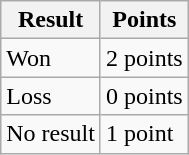<table class="wikitable">
<tr>
<th>Result</th>
<th>Points</th>
</tr>
<tr>
<td>Won</td>
<td>2 points</td>
</tr>
<tr>
<td>Loss</td>
<td>0 points</td>
</tr>
<tr>
<td>No result</td>
<td>1 point</td>
</tr>
</table>
